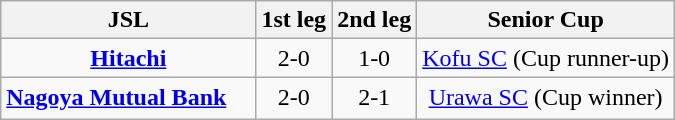<table class="wikitable">
<tr align=center>
<th>JSL</th>
<th>1st leg</th>
<th>2nd leg</th>
<th>Senior Cup</th>
</tr>
<tr align=center>
<td><strong><a href='#'>Hitachi</a></strong></td>
<td>2-0</td>
<td>1-0</td>
<td><a href='#'>Kofu SC</a> (Cup runner-up)</td>
</tr>
<tr align=center>
<td><strong><a href='#'>Nagoya Mutual Bank</a></strong>　</td>
<td>2-0</td>
<td>2-1</td>
<td><a href='#'>Urawa SC</a> (Cup winner)</td>
</tr>
</table>
